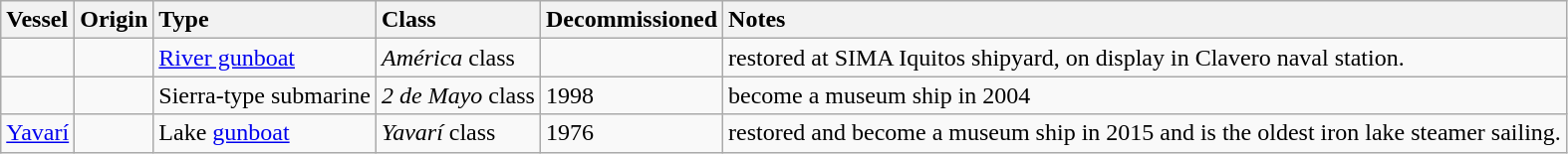<table class="wikitable">
<tr>
<th style="text-align: left;">Vessel</th>
<th style="text-align: left;">Origin</th>
<th style="text-align: left;">Type</th>
<th style="text-align: left;">Class</th>
<th style="text-align: left;">Decommissioned</th>
<th style="text-align: left;">Notes</th>
</tr>
<tr>
<td></td>
<td></td>
<td><a href='#'>River gunboat</a></td>
<td><em>América</em> class</td>
<td></td>
<td>restored at SIMA Iquitos shipyard, on display in Clavero naval station.</td>
</tr>
<tr>
<td></td>
<td></td>
<td>Sierra-type submarine</td>
<td><em>2 de Mayo</em> class</td>
<td>1998</td>
<td>become a museum ship in 2004</td>
</tr>
<tr>
<td><a href='#'>Yavarí</a></td>
<td></td>
<td>Lake <a href='#'>gunboat</a></td>
<td><em>Yavarí</em> class</td>
<td>1976</td>
<td>restored and become a museum ship in 2015 and is the oldest iron lake steamer sailing.</td>
</tr>
</table>
